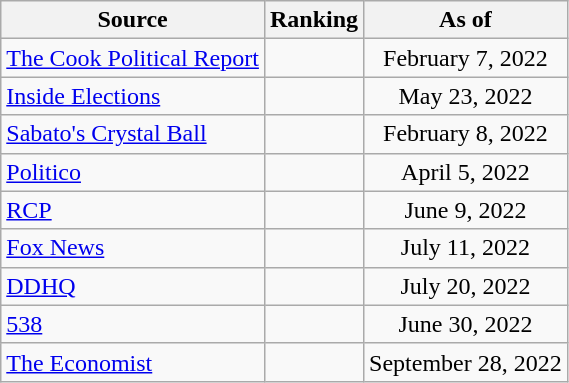<table class="wikitable" style="text-align:center">
<tr>
<th>Source</th>
<th>Ranking</th>
<th>As of</th>
</tr>
<tr>
<td align=left><a href='#'>The Cook Political Report</a></td>
<td></td>
<td>February 7, 2022</td>
</tr>
<tr>
<td align=left><a href='#'>Inside Elections</a></td>
<td></td>
<td>May 23, 2022</td>
</tr>
<tr>
<td align=left><a href='#'>Sabato's Crystal Ball</a></td>
<td></td>
<td>February 8, 2022</td>
</tr>
<tr>
<td align="left"><a href='#'>Politico</a></td>
<td></td>
<td>April 5, 2022</td>
</tr>
<tr>
<td align="left"><a href='#'>RCP</a></td>
<td></td>
<td>June 9, 2022</td>
</tr>
<tr>
<td align=left><a href='#'>Fox News</a></td>
<td></td>
<td>July 11, 2022</td>
</tr>
<tr>
<td align="left"><a href='#'>DDHQ</a></td>
<td></td>
<td>July 20, 2022</td>
</tr>
<tr>
<td align="left"><a href='#'>538</a></td>
<td></td>
<td>June 30, 2022</td>
</tr>
<tr>
<td align="left"><a href='#'>The Economist</a></td>
<td></td>
<td>September 28, 2022</td>
</tr>
</table>
